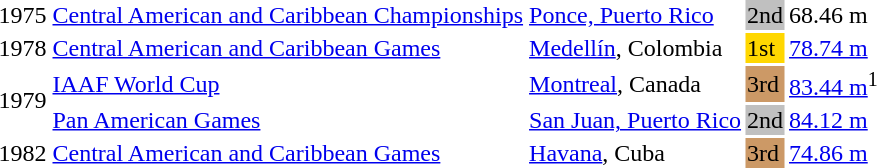<table>
<tr>
<td>1975</td>
<td><a href='#'>Central American and Caribbean Championships</a></td>
<td><a href='#'>Ponce, Puerto Rico</a></td>
<td bgcolor=silver>2nd</td>
<td>68.46 m</td>
</tr>
<tr>
<td>1978</td>
<td><a href='#'>Central American and Caribbean Games</a></td>
<td><a href='#'>Medellín</a>, Colombia</td>
<td bgcolor=gold>1st</td>
<td><a href='#'>78.74 m</a></td>
</tr>
<tr>
<td rowspan=2>1979</td>
<td><a href='#'>IAAF World Cup</a></td>
<td><a href='#'>Montreal</a>, Canada</td>
<td bgcolor=cc9966>3rd</td>
<td><a href='#'>83.44 m</a><sup>1</sup></td>
</tr>
<tr>
<td><a href='#'>Pan American Games</a></td>
<td><a href='#'>San Juan, Puerto Rico</a></td>
<td bgcolor=silver>2nd</td>
<td><a href='#'>84.12 m</a></td>
</tr>
<tr>
<td>1982</td>
<td><a href='#'>Central American and Caribbean Games</a></td>
<td><a href='#'>Havana</a>, Cuba</td>
<td bgcolor=cc9966>3rd</td>
<td><a href='#'>74.86 m</a></td>
</tr>
</table>
